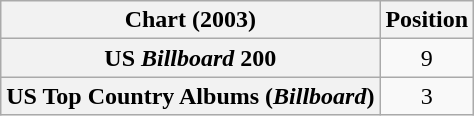<table class="wikitable sortable plainrowheaders" style="text-align:center">
<tr>
<th scope="col">Chart (2003)</th>
<th scope="col">Position</th>
</tr>
<tr>
<th scope="row">US <em>Billboard</em> 200</th>
<td>9</td>
</tr>
<tr>
<th scope="row">US Top Country Albums (<em>Billboard</em>)</th>
<td>3</td>
</tr>
</table>
